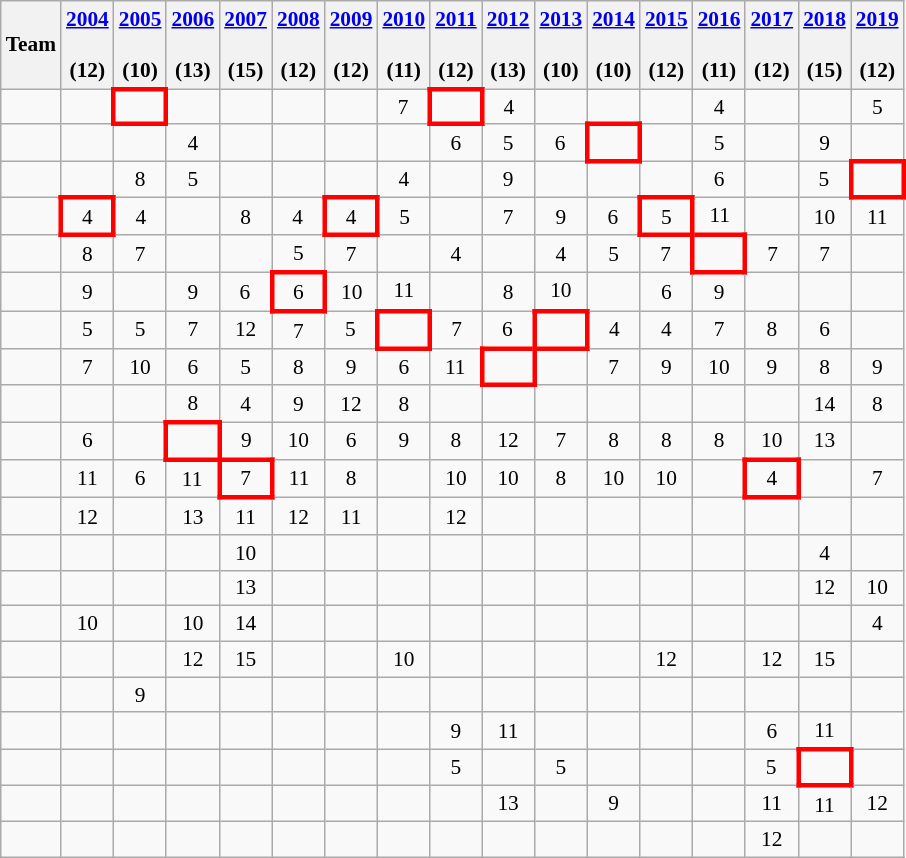<table class="wikitable" style="font-size: 89%">
<tr>
<th>Team</th>
<th><a href='#'>2004</a><br><br>(12)</th>
<th><a href='#'>2005</a><br><br>(10)</th>
<th><a href='#'>2006</a><br><br>(13)</th>
<th><a href='#'>2007</a><br><br>(15)</th>
<th><a href='#'>2008</a><br><br>(12)</th>
<th><a href='#'>2009</a><br><br>(12)</th>
<th><a href='#'>2010</a><br><br>(11)</th>
<th><a href='#'>2011</a><br><br>(12)</th>
<th><a href='#'>2012</a><br><br>(13)</th>
<th><a href='#'>2013</a><br><br>(10)</th>
<th><a href='#'>2014</a><br><br>(10)</th>
<th><a href='#'>2015</a><br><br>(12)</th>
<th><a href='#'>2016</a><br><br>(11)</th>
<th><a href='#'>2017</a><br><br>(12)</th>
<th><a href='#'>2018</a><br><br>(15)</th>
<th><a href='#'>2019</a><br><br>(12)</th>
</tr>
<tr align=center>
<td align=left></td>
<td></td>
<td style="border: 3px solid red"></td>
<td></td>
<td></td>
<td></td>
<td></td>
<td>7</td>
<td style="border: 3px solid red"></td>
<td>4</td>
<td></td>
<td></td>
<td></td>
<td>4</td>
<td></td>
<td></td>
<td>5</td>
</tr>
<tr align=center>
<td align=left></td>
<td></td>
<td></td>
<td>4</td>
<td></td>
<td></td>
<td></td>
<td></td>
<td>6</td>
<td>5</td>
<td>6</td>
<td style="border: 3px solid red"></td>
<td></td>
<td>5</td>
<td></td>
<td>9</td>
<td></td>
</tr>
<tr align=center>
<td align=left></td>
<td></td>
<td>8</td>
<td>5</td>
<td></td>
<td></td>
<td></td>
<td>4</td>
<td></td>
<td>9</td>
<td></td>
<td></td>
<td></td>
<td>6</td>
<td></td>
<td>5</td>
<td style="border: 3px solid red"></td>
</tr>
<tr align=center>
<td align=left></td>
<td style="border: 3px solid red">4</td>
<td>4</td>
<td></td>
<td>8</td>
<td>4</td>
<td style="border: 3px solid red">4</td>
<td>5</td>
<td></td>
<td>7</td>
<td>9</td>
<td>6</td>
<td style="border: 3px solid red">5</td>
<td>11</td>
<td></td>
<td>10</td>
<td>11</td>
</tr>
<tr align=center>
<td align=left></td>
<td>8</td>
<td>7</td>
<td></td>
<td></td>
<td>5</td>
<td>7</td>
<td></td>
<td>4</td>
<td></td>
<td>4</td>
<td>5</td>
<td>7</td>
<td style="border: 3px solid red"></td>
<td>7</td>
<td>7</td>
<td></td>
</tr>
<tr align=center>
<td align=left></td>
<td>9</td>
<td></td>
<td>9</td>
<td>6</td>
<td style="border: 3px solid red">6</td>
<td>10</td>
<td>11</td>
<td></td>
<td>8</td>
<td>10</td>
<td></td>
<td>6</td>
<td>9</td>
<td></td>
<td></td>
<td></td>
</tr>
<tr align=center>
<td align=left></td>
<td>5</td>
<td>5</td>
<td>7</td>
<td>12</td>
<td>7</td>
<td>5</td>
<td style="border: 3px solid red"></td>
<td>7</td>
<td>6</td>
<td style="border: 3px solid red"></td>
<td>4</td>
<td>4</td>
<td>7</td>
<td>8</td>
<td>6</td>
<td></td>
</tr>
<tr align=center>
<td align=left></td>
<td>7</td>
<td>10</td>
<td>6</td>
<td>5</td>
<td>8</td>
<td>9</td>
<td>6</td>
<td>11</td>
<td style="border: 3px solid red"></td>
<td></td>
<td>7</td>
<td>9</td>
<td>10</td>
<td>9</td>
<td>8</td>
<td>9</td>
</tr>
<tr align=center>
<td align=left></td>
<td></td>
<td></td>
<td>8</td>
<td>4</td>
<td>9</td>
<td>12</td>
<td>8</td>
<td></td>
<td></td>
<td></td>
<td></td>
<td></td>
<td></td>
<td></td>
<td>14</td>
<td>8</td>
</tr>
<tr align=center>
<td align=left></td>
<td>6</td>
<td></td>
<td style="border: 3px solid red"></td>
<td>9</td>
<td>10</td>
<td>6</td>
<td>9</td>
<td>8</td>
<td>12</td>
<td>7</td>
<td>8</td>
<td>8</td>
<td>8</td>
<td>10</td>
<td>13</td>
<td></td>
</tr>
<tr align=center>
<td align=left></td>
<td>11</td>
<td>6</td>
<td>11</td>
<td style="border: 3px solid red">7</td>
<td>11</td>
<td>8</td>
<td></td>
<td>10</td>
<td>10</td>
<td>8</td>
<td>10</td>
<td>10</td>
<td></td>
<td style="border: 3px solid red">4</td>
<td></td>
<td>7</td>
</tr>
<tr align=center>
<td align=left></td>
<td>12</td>
<td></td>
<td>13</td>
<td>11</td>
<td>12</td>
<td>11</td>
<td></td>
<td>12</td>
<td></td>
<td></td>
<td></td>
<td></td>
<td></td>
<td></td>
<td></td>
<td></td>
</tr>
<tr align=center>
<td align=left></td>
<td></td>
<td></td>
<td></td>
<td>10</td>
<td></td>
<td></td>
<td></td>
<td></td>
<td></td>
<td></td>
<td></td>
<td></td>
<td></td>
<td></td>
<td>4</td>
<td></td>
</tr>
<tr align=center>
<td align=left></td>
<td></td>
<td></td>
<td></td>
<td>13</td>
<td></td>
<td></td>
<td></td>
<td></td>
<td></td>
<td></td>
<td></td>
<td></td>
<td></td>
<td></td>
<td>12</td>
<td>10</td>
</tr>
<tr align=center>
<td align=left></td>
<td>10</td>
<td></td>
<td>10</td>
<td>14</td>
<td></td>
<td></td>
<td></td>
<td></td>
<td></td>
<td></td>
<td></td>
<td></td>
<td></td>
<td></td>
<td></td>
<td>4</td>
</tr>
<tr align=center>
<td align=left></td>
<td></td>
<td></td>
<td>12</td>
<td>15</td>
<td></td>
<td></td>
<td>10</td>
<td></td>
<td></td>
<td></td>
<td></td>
<td>12</td>
<td></td>
<td>12</td>
<td>15</td>
<td></td>
</tr>
<tr align=center>
<td align=left></td>
<td></td>
<td>9</td>
<td></td>
<td></td>
<td></td>
<td></td>
<td></td>
<td></td>
<td></td>
<td></td>
<td></td>
<td></td>
<td></td>
<td></td>
<td></td>
<td></td>
</tr>
<tr align=center>
<td align=left></td>
<td></td>
<td></td>
<td></td>
<td></td>
<td></td>
<td></td>
<td></td>
<td>9</td>
<td>11</td>
<td></td>
<td></td>
<td></td>
<td></td>
<td>6</td>
<td>11</td>
<td></td>
</tr>
<tr align=center>
<td align=left></td>
<td></td>
<td></td>
<td></td>
<td></td>
<td></td>
<td></td>
<td></td>
<td>5</td>
<td></td>
<td>5</td>
<td></td>
<td></td>
<td></td>
<td>5</td>
<td style="border: 3px solid red"></td>
<td></td>
</tr>
<tr align=center>
<td align=left></td>
<td></td>
<td></td>
<td></td>
<td></td>
<td></td>
<td></td>
<td></td>
<td></td>
<td>13</td>
<td></td>
<td>9</td>
<td></td>
<td></td>
<td>11</td>
<td>11</td>
<td>12</td>
</tr>
<tr align=center>
<td align=left></td>
<td></td>
<td></td>
<td></td>
<td></td>
<td></td>
<td></td>
<td></td>
<td></td>
<td></td>
<td></td>
<td></td>
<td></td>
<td></td>
<td>12</td>
<td></td>
<td></td>
</tr>
</table>
